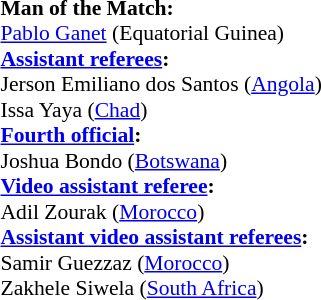<table style="width:100%; font-size:90%;">
<tr>
<td><br><strong>Man of the Match:</strong>
<br><a href='#'>Pablo Ganet</a> (Equatorial Guinea)<br><strong><a href='#'>Assistant referees</a>:</strong>
<br>Jerson Emiliano dos Santos (<a href='#'>Angola</a>)
<br>Issa Yaya (<a href='#'>Chad</a>)
<br><strong><a href='#'>Fourth official</a>:</strong>
<br>Joshua Bondo (<a href='#'>Botswana</a>)
<br><strong><a href='#'>Video assistant referee</a>:</strong>
<br>Adil Zourak (<a href='#'>Morocco</a>)
<br><strong><a href='#'>Assistant video assistant referees</a>:</strong>
<br>Samir Guezzaz (<a href='#'>Morocco</a>)
<br>Zakhele Siwela (<a href='#'>South Africa</a>)</td>
</tr>
</table>
